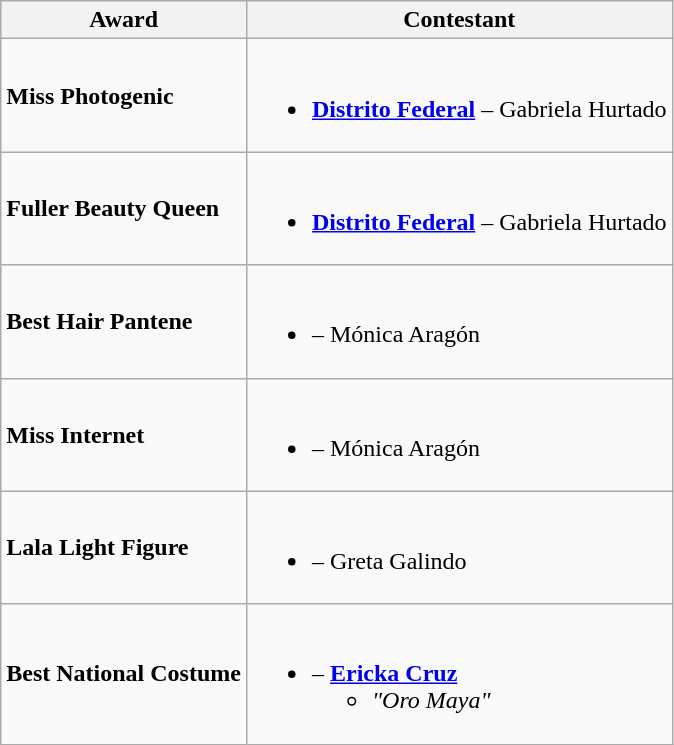<table class="wikitable" border="1">
<tr>
<th>Award</th>
<th>Contestant</th>
</tr>
<tr>
<td><strong>Miss Photogenic</strong></td>
<td><br><ul><li><strong> <a href='#'>Distrito Federal</a></strong> – Gabriela Hurtado</li></ul></td>
</tr>
<tr>
<td><strong>Fuller Beauty Queen</strong></td>
<td><br><ul><li><strong> <a href='#'>Distrito Federal</a></strong> – Gabriela Hurtado</li></ul></td>
</tr>
<tr>
<td><strong>Best Hair Pantene</strong></td>
<td><br><ul><li><strong></strong> – Mónica Aragón</li></ul></td>
</tr>
<tr>
<td><strong>Miss Internet</strong></td>
<td><br><ul><li><strong></strong> – Mónica Aragón</li></ul></td>
</tr>
<tr>
<td><strong>Lala Light Figure</strong></td>
<td><br><ul><li><strong></strong> – Greta Galindo</li></ul></td>
</tr>
<tr>
<td><strong>Best National Costume</strong></td>
<td><br><ul><li><strong></strong> – <strong><a href='#'>Ericka Cruz</a></strong><ul><li><em>"Oro Maya"</em></li></ul></li></ul></td>
</tr>
</table>
